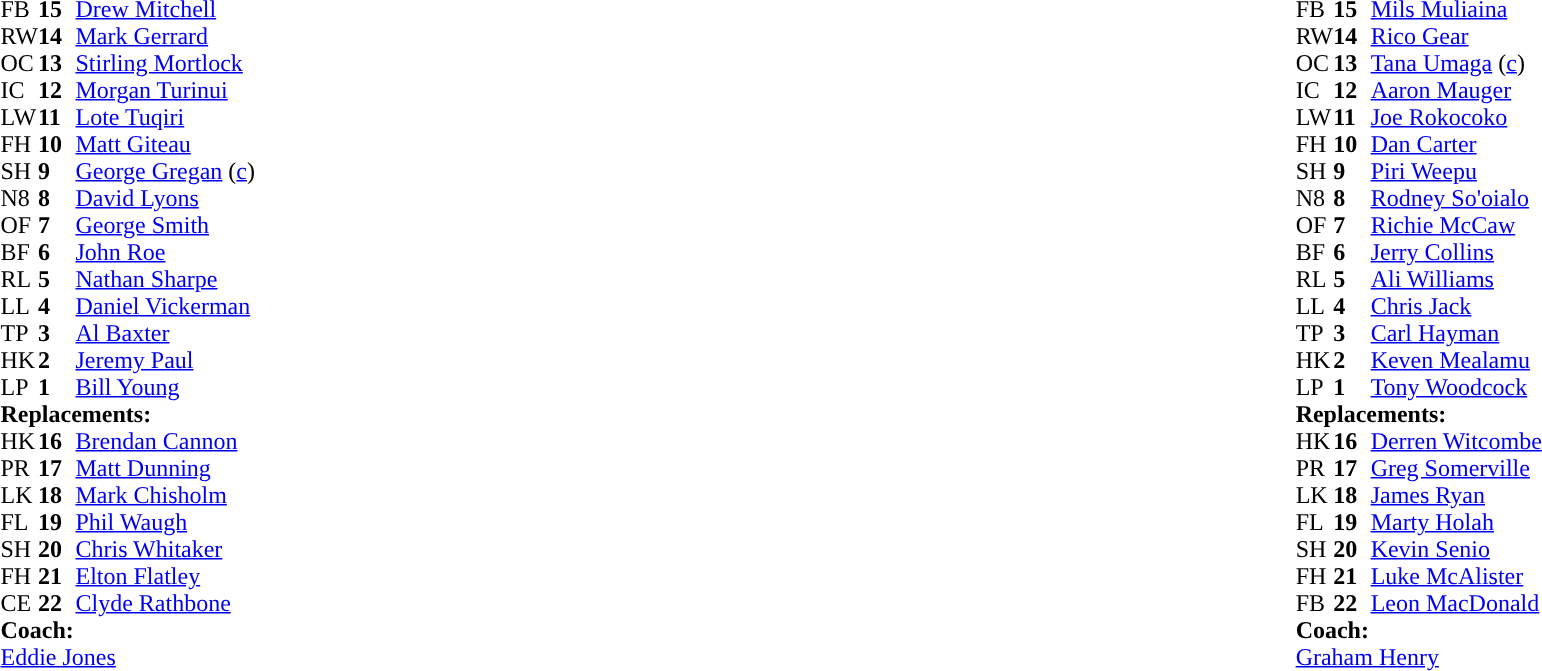<table style="width:100%">
<tr>
<td style="vertical-align:top;width:50%"><br><table cellspacing="0" cellpadding="0">
<tr>
<th width="25"></th>
<th width="25"></th>
</tr>
<tr>
<td>FB</td>
<td><strong>15</strong></td>
<td><a href='#'>Drew Mitchell</a></td>
</tr>
<tr>
<td>RW</td>
<td><strong>14</strong></td>
<td><a href='#'>Mark Gerrard</a></td>
</tr>
<tr>
<td>OC</td>
<td><strong>13</strong></td>
<td><a href='#'>Stirling Mortlock</a></td>
</tr>
<tr>
<td>IC</td>
<td><strong>12</strong></td>
<td><a href='#'>Morgan Turinui</a></td>
</tr>
<tr>
<td>LW</td>
<td><strong>11</strong></td>
<td><a href='#'>Lote Tuqiri</a></td>
</tr>
<tr>
<td>FH</td>
<td><strong>10</strong></td>
<td><a href='#'>Matt Giteau</a></td>
</tr>
<tr>
<td>SH</td>
<td><strong>9</strong></td>
<td><a href='#'>George Gregan</a> (<a href='#'>c</a>)</td>
</tr>
<tr>
<td>N8</td>
<td><strong>8</strong></td>
<td><a href='#'>David Lyons</a></td>
</tr>
<tr>
<td>OF</td>
<td><strong>7</strong></td>
<td><a href='#'>George Smith</a></td>
</tr>
<tr>
<td>BF</td>
<td><strong>6</strong></td>
<td><a href='#'>John Roe</a></td>
</tr>
<tr>
<td>RL</td>
<td><strong>5</strong></td>
<td><a href='#'>Nathan Sharpe</a></td>
</tr>
<tr>
<td>LL</td>
<td><strong>4</strong></td>
<td><a href='#'>Daniel Vickerman</a></td>
</tr>
<tr>
<td>TP</td>
<td><strong>3</strong></td>
<td><a href='#'>Al Baxter</a></td>
</tr>
<tr>
<td>HK</td>
<td><strong>2</strong></td>
<td><a href='#'>Jeremy Paul</a></td>
</tr>
<tr>
<td>LP</td>
<td><strong>1</strong></td>
<td><a href='#'>Bill Young</a></td>
</tr>
<tr>
<td colspan="3"><strong>Replacements:</strong></td>
</tr>
<tr>
<td>HK</td>
<td><strong>16</strong></td>
<td><a href='#'>Brendan Cannon</a></td>
</tr>
<tr>
<td>PR</td>
<td><strong>17</strong></td>
<td><a href='#'>Matt Dunning</a></td>
</tr>
<tr>
<td>LK</td>
<td><strong>18</strong></td>
<td><a href='#'>Mark Chisholm</a></td>
</tr>
<tr>
<td>FL</td>
<td><strong>19</strong></td>
<td><a href='#'>Phil Waugh</a></td>
</tr>
<tr>
<td>SH</td>
<td><strong>20</strong></td>
<td><a href='#'>Chris Whitaker</a></td>
</tr>
<tr>
<td>FH</td>
<td><strong>21</strong></td>
<td><a href='#'>Elton Flatley</a></td>
</tr>
<tr>
<td>CE</td>
<td><strong>22</strong></td>
<td><a href='#'>Clyde Rathbone</a></td>
</tr>
<tr>
<td colspan="3"><strong>Coach:</strong></td>
</tr>
<tr>
<td colspan="3"> <a href='#'>Eddie Jones</a></td>
</tr>
</table>
</td>
<td style="vertical-align:top"></td>
<td style="vertical-align:top;width:50%"><br><table cellspacing="0" cellpadding="0" style="margin:auto">
<tr>
<th width="25"></th>
<th width="25"></th>
</tr>
<tr>
<td>FB</td>
<td><strong>15</strong></td>
<td><a href='#'>Mils Muliaina</a></td>
</tr>
<tr>
<td>RW</td>
<td><strong>14</strong></td>
<td><a href='#'>Rico Gear</a></td>
</tr>
<tr>
<td>OC</td>
<td><strong>13</strong></td>
<td><a href='#'>Tana Umaga</a> (<a href='#'>c</a>)</td>
</tr>
<tr>
<td>IC</td>
<td><strong>12</strong></td>
<td><a href='#'>Aaron Mauger</a></td>
</tr>
<tr>
<td>LW</td>
<td><strong>11</strong></td>
<td><a href='#'>Joe Rokocoko</a></td>
</tr>
<tr>
<td>FH</td>
<td><strong>10</strong></td>
<td><a href='#'>Dan Carter</a></td>
</tr>
<tr>
<td>SH</td>
<td><strong>9</strong></td>
<td><a href='#'>Piri Weepu</a></td>
</tr>
<tr>
<td>N8</td>
<td><strong>8</strong></td>
<td><a href='#'>Rodney So'oialo</a></td>
</tr>
<tr>
<td>OF</td>
<td><strong>7</strong></td>
<td><a href='#'>Richie McCaw</a></td>
</tr>
<tr>
<td>BF</td>
<td><strong>6</strong></td>
<td><a href='#'>Jerry Collins</a></td>
</tr>
<tr>
<td>RL</td>
<td><strong>5</strong></td>
<td><a href='#'>Ali Williams</a></td>
</tr>
<tr>
<td>LL</td>
<td><strong>4</strong></td>
<td><a href='#'>Chris Jack</a></td>
</tr>
<tr>
<td>TP</td>
<td><strong>3</strong></td>
<td><a href='#'>Carl Hayman</a></td>
</tr>
<tr>
<td>HK</td>
<td><strong>2</strong></td>
<td><a href='#'>Keven Mealamu</a></td>
</tr>
<tr>
<td>LP</td>
<td><strong>1</strong></td>
<td><a href='#'>Tony Woodcock</a></td>
</tr>
<tr>
<td colspan="3"><strong>Replacements:</strong></td>
</tr>
<tr>
<td>HK</td>
<td><strong>16</strong></td>
<td><a href='#'>Derren Witcombe</a></td>
</tr>
<tr>
<td>PR</td>
<td><strong>17</strong></td>
<td><a href='#'>Greg Somerville</a></td>
</tr>
<tr>
<td>LK</td>
<td><strong>18</strong></td>
<td><a href='#'>James Ryan</a></td>
</tr>
<tr>
<td>FL</td>
<td><strong>19</strong></td>
<td><a href='#'>Marty Holah</a></td>
</tr>
<tr>
<td>SH</td>
<td><strong>20</strong></td>
<td><a href='#'>Kevin Senio</a></td>
</tr>
<tr>
<td>FH</td>
<td><strong>21</strong></td>
<td><a href='#'>Luke McAlister</a></td>
</tr>
<tr>
<td>FB</td>
<td><strong>22</strong></td>
<td><a href='#'>Leon MacDonald</a></td>
</tr>
<tr>
<td colspan=3><strong>Coach:</strong></td>
</tr>
<tr>
<td colspan="3"> <a href='#'>Graham Henry</a></td>
</tr>
</table>
</td>
</tr>
</table>
